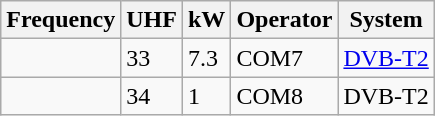<table class="wikitable sortable">
<tr>
<th>Frequency</th>
<th>UHF</th>
<th>kW</th>
<th>Operator</th>
<th>System</th>
</tr>
<tr>
<td></td>
<td>33</td>
<td>7.3</td>
<td>COM7</td>
<td><a href='#'>DVB-T2</a></td>
</tr>
<tr>
<td></td>
<td>34</td>
<td>1</td>
<td>COM8</td>
<td>DVB-T2</td>
</tr>
</table>
